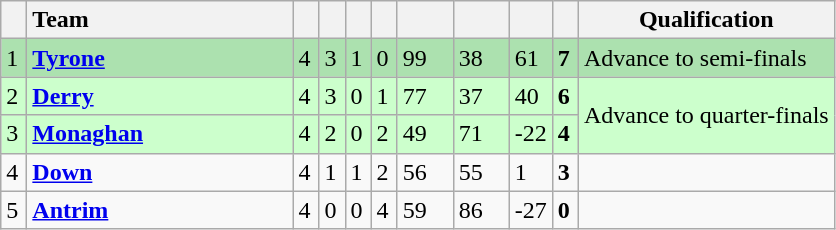<table class="wikitable">
<tr>
<th width="10"></th>
<th width="170" style="text-align:left;">Team</th>
<th width="10"></th>
<th width="10"></th>
<th width="10"></th>
<th width="10"></th>
<th width="30"></th>
<th width="30"></th>
<th width="10"></th>
<th width="10"></th>
<th>Qualification</th>
</tr>
<tr style="background:#ace1af">
<td>1</td>
<td align="left"><strong> <a href='#'>Tyrone</a></strong></td>
<td>4</td>
<td>3</td>
<td>1</td>
<td>0</td>
<td>99</td>
<td>38</td>
<td>61</td>
<td><strong>7</strong></td>
<td>Advance to semi-finals</td>
</tr>
<tr style="background:#ccffcc">
<td>2</td>
<td align="left"><strong> <a href='#'>Derry</a></strong></td>
<td>4</td>
<td>3</td>
<td>0</td>
<td>1</td>
<td>77</td>
<td>37</td>
<td>40</td>
<td><strong>6</strong></td>
<td rowspan=2>Advance to quarter-finals</td>
</tr>
<tr style="background:#ccffcc">
<td>3</td>
<td align="left"><strong> <a href='#'>Monaghan</a></strong></td>
<td>4</td>
<td>2</td>
<td>0</td>
<td>2</td>
<td>49</td>
<td>71</td>
<td>-22</td>
<td><strong>4</strong></td>
</tr>
<tr>
<td>4</td>
<td align="left"><strong> <a href='#'>Down</a></strong></td>
<td>4</td>
<td>1</td>
<td>1</td>
<td>2</td>
<td>56</td>
<td>55</td>
<td>1</td>
<td><strong>3</strong></td>
<td></td>
</tr>
<tr>
<td>5</td>
<td align="left"><strong> <a href='#'>Antrim</a></strong></td>
<td>4</td>
<td>0</td>
<td>0</td>
<td>4</td>
<td>59</td>
<td>86</td>
<td>-27</td>
<td><strong>0</strong></td>
<td></td>
</tr>
</table>
